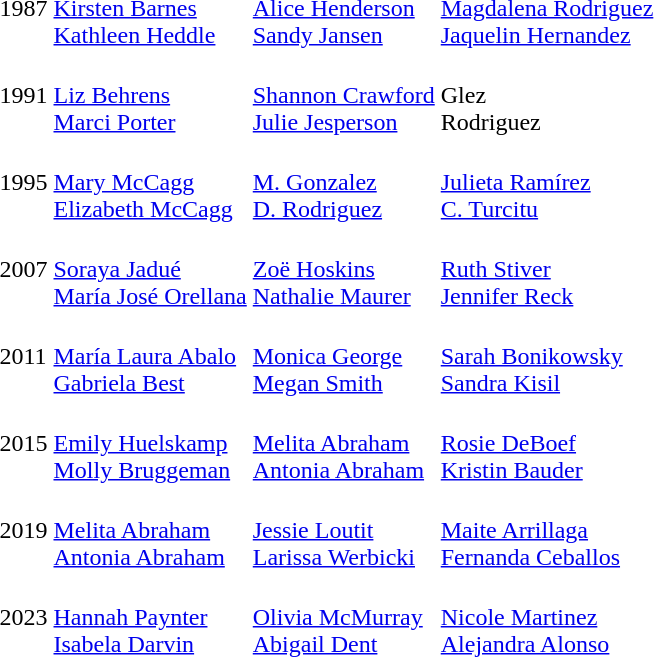<table>
<tr>
<td>1987</td>
<td><br><a href='#'>Kirsten Barnes</a><br><a href='#'>Kathleen Heddle</a></td>
<td><br><a href='#'>Alice Henderson</a><br><a href='#'>Sandy Jansen</a></td>
<td><br><a href='#'>Magdalena Rodriguez</a><br><a href='#'>Jaquelin Hernandez</a></td>
</tr>
<tr>
<td>1991</td>
<td><br><a href='#'>Liz Behrens</a><br><a href='#'>Marci Porter</a></td>
<td><br><a href='#'>Shannon Crawford</a><br><a href='#'>Julie Jesperson</a></td>
<td><br>Glez<br>Rodriguez</td>
</tr>
<tr>
<td>1995</td>
<td><br><a href='#'>Mary McCagg</a><br><a href='#'>Elizabeth McCagg</a></td>
<td><br><a href='#'>M. Gonzalez</a><br><a href='#'>D. Rodriguez</a></td>
<td><br><a href='#'>Julieta Ramírez</a><br><a href='#'>C. Turcitu</a></td>
</tr>
<tr>
<td>2007</td>
<td><br><a href='#'>Soraya Jadué</a><br><a href='#'>María José Orellana</a></td>
<td><br><a href='#'>Zoë Hoskins</a><br><a href='#'>Nathalie Maurer</a></td>
<td><br><a href='#'>Ruth Stiver</a><br><a href='#'>Jennifer Reck</a></td>
</tr>
<tr>
<td>2011<br></td>
<td><br><a href='#'>María Laura Abalo</a><br><a href='#'>Gabriela Best</a></td>
<td><br><a href='#'>Monica George</a><br><a href='#'>Megan Smith</a></td>
<td> <br><a href='#'>Sarah Bonikowsky</a><br><a href='#'>Sandra Kisil</a></td>
</tr>
<tr>
<td>2015<br></td>
<td><br><a href='#'>Emily Huelskamp</a><br><a href='#'>Molly Bruggeman</a></td>
<td><br><a href='#'>Melita Abraham</a><br><a href='#'>Antonia Abraham</a></td>
<td><br><a href='#'>Rosie DeBoef</a><br><a href='#'>Kristin Bauder</a></td>
</tr>
<tr>
<td>2019<br></td>
<td><br><a href='#'>Melita Abraham</a><br><a href='#'>Antonia Abraham</a></td>
<td><br><a href='#'>Jessie Loutit</a><br><a href='#'>Larissa Werbicki</a></td>
<td><br><a href='#'>Maite Arrillaga</a><br><a href='#'>Fernanda Ceballos</a></td>
</tr>
<tr>
<td>2023<br></td>
<td><br><a href='#'>Hannah Paynter</a><br><a href='#'>Isabela Darvin</a></td>
<td><br><a href='#'>Olivia McMurray</a><br><a href='#'>Abigail Dent</a></td>
<td><br><a href='#'>Nicole Martinez</a><br><a href='#'>Alejandra Alonso</a></td>
</tr>
</table>
